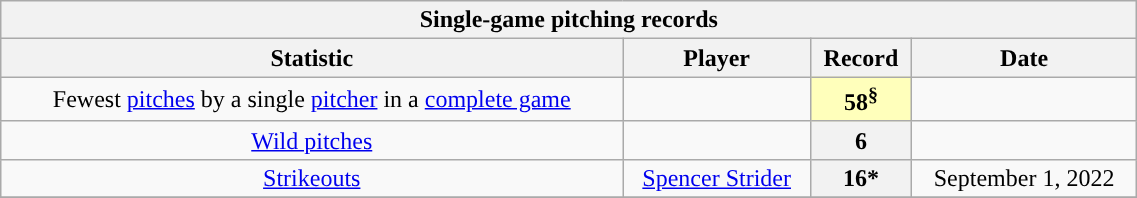<table class="wikitable sortable" style="text-align:center" width="60%">
<tr>
<th colspan=4>Single-game pitching records</th>
</tr>
<tr>
<th scope="col">Statistic</th>
<th scope="col">Player</th>
<th scope="col" class="unsortable">Record</th>
<th scope="col">Date</th>
</tr>
<tr>
<td>Fewest <a href='#'>pitches</a> by a single <a href='#'>pitcher</a> in a <a href='#'>complete game</a></td>
<td></td>
<th scope="row" style="background-color:#ffffbb">58<sup>§</sup></th>
<td></td>
</tr>
<tr>
<td><a href='#'>Wild pitches</a></td>
<td></td>
<th scope="row">6</th>
<td></td>
</tr>
<tr>
<td><a href='#'>Strikeouts</a></td>
<td><a href='#'>Spencer Strider</a></td>
<th scope="row">16*</th>
<td>September 1, 2022</td>
</tr>
<tr>
</tr>
</table>
